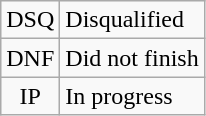<table class="wikitable">
<tr>
<td style="text-align:center;">DSQ</td>
<td>Disqualified</td>
</tr>
<tr>
<td style="text-align:center;">DNF</td>
<td>Did not finish</td>
</tr>
<tr>
<td style="text-align:center;">IP</td>
<td>In progress</td>
</tr>
</table>
